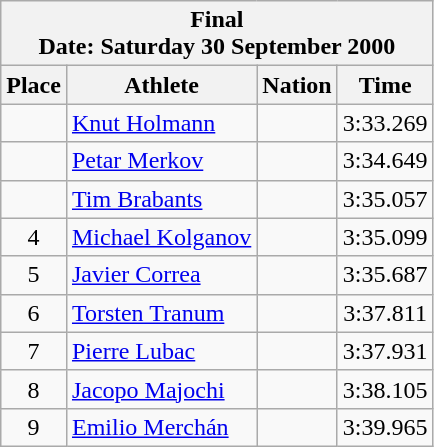<table class="wikitable">
<tr>
<th colspan=4>Final <br> Date: Saturday 30 September 2000</th>
</tr>
<tr>
<th>Place</th>
<th>Athlete</th>
<th>Nation</th>
<th>Time</th>
</tr>
<tr>
<td align="center"></td>
<td align="left"><a href='#'>Knut Holmann</a></td>
<td align="left"></td>
<td align="center">3:33.269</td>
</tr>
<tr>
<td align="center"></td>
<td align="left"><a href='#'>Petar Merkov</a></td>
<td align="left"></td>
<td align="center">3:34.649</td>
</tr>
<tr>
<td align="center"></td>
<td align="left"><a href='#'>Tim Brabants</a></td>
<td align="left"></td>
<td align="center">3:35.057</td>
</tr>
<tr>
<td align="center">4</td>
<td align="left"><a href='#'>Michael Kolganov</a></td>
<td align="left"></td>
<td align="center">3:35.099</td>
</tr>
<tr>
<td align="center">5</td>
<td align="left"><a href='#'>Javier Correa</a></td>
<td align="left"></td>
<td align="center">3:35.687</td>
</tr>
<tr>
<td align="center">6</td>
<td align="left"><a href='#'>Torsten Tranum</a></td>
<td align="left"></td>
<td align="center">3:37.811</td>
</tr>
<tr>
<td align="center">7</td>
<td align="left"><a href='#'>Pierre Lubac</a></td>
<td align="left"></td>
<td align="center">3:37.931</td>
</tr>
<tr>
<td align="center">8</td>
<td align="left"><a href='#'>Jacopo Majochi</a></td>
<td align="left"></td>
<td align="center">3:38.105</td>
</tr>
<tr>
<td align="center">9</td>
<td align="left"><a href='#'>Emilio Merchán</a></td>
<td align="left"></td>
<td align="center">3:39.965</td>
</tr>
</table>
